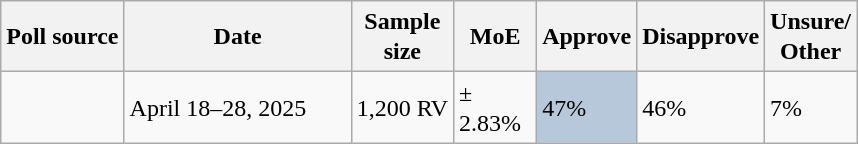<table class="wikitable sortable mw-datatable defaultcenter col1left col2left col3left sticky-table-head sticky-table-col1" style="line-height:20px;">
<tr>
<th>Poll source</th>
<th style=width:9em;>Date</th>
<th>Sample<br>size</th>
<th style=width:3em;>MoE</th>
<th>Approve</th>
<th>Disapprove</th>
<th>Unsure/<br>Other</th>
</tr>
<tr>
<td></td>
<td>April 18–28, 2025</td>
<td>1,200 RV</td>
<td>± 2.83%</td>
<td style="background:#B6C8D9;">47%</td>
<td>46%</td>
<td>7%</td>
</tr>
</table>
